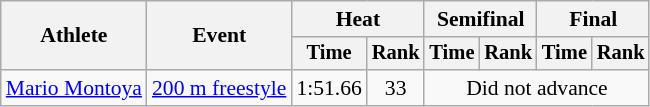<table class=wikitable style="font-size:90%">
<tr>
<th rowspan="2">Athlete</th>
<th rowspan="2">Event</th>
<th colspan="2">Heat</th>
<th colspan="2">Semifinal</th>
<th colspan="2">Final</th>
</tr>
<tr style="font-size:95%">
<th>Time</th>
<th>Rank</th>
<th>Time</th>
<th>Rank</th>
<th>Time</th>
<th>Rank</th>
</tr>
<tr align=center>
<td align=left><a href='#'>Mario Montoya</a></td>
<td align=left><a href='#'>200 m freestyle</a></td>
<td>1:51.66</td>
<td>33</td>
<td colspan=4>Did not advance</td>
</tr>
</table>
